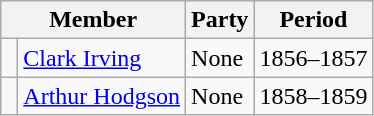<table class="wikitable">
<tr>
<th colspan="2">Member</th>
<th>Party</th>
<th>Period</th>
</tr>
<tr>
<td> </td>
<td><a href='#'>Clark Irving</a></td>
<td>None</td>
<td>1856–1857</td>
</tr>
<tr>
<td> </td>
<td><a href='#'>Arthur Hodgson</a></td>
<td>None</td>
<td>1858–1859</td>
</tr>
</table>
